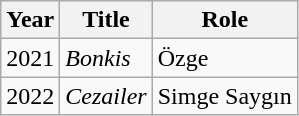<table class="wikitable">
<tr>
<th>Year</th>
<th>Title</th>
<th>Role</th>
</tr>
<tr>
<td>2021</td>
<td><em>Bonkis</em></td>
<td>Özge</td>
</tr>
<tr>
<td>2022</td>
<td><em>Cezailer</em></td>
<td>Simge Saygın</td>
</tr>
</table>
